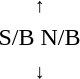<table style="text-align:center;">
<tr>
<td><small>  ↑ </small></td>
</tr>
<tr>
<td><span>S/B</span>   <span>N/B</span></td>
</tr>
<tr>
<td><small> ↓  </small></td>
</tr>
</table>
